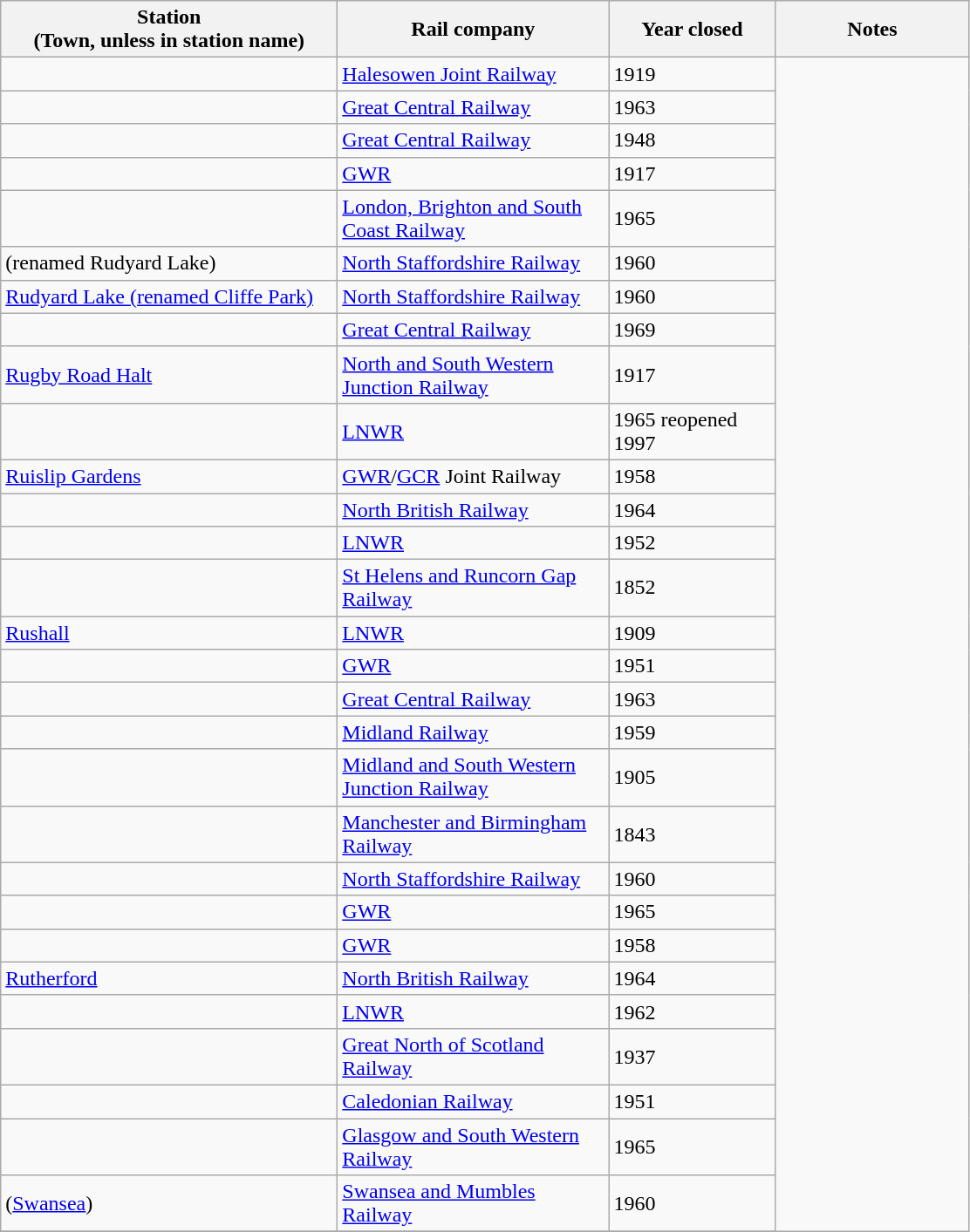<table class="wikitable sortable">
<tr>
<th style="width:250px">Station<br>(Town, unless in station name)</th>
<th style="width:200px">Rail company</th>
<th style="width:120px">Year closed</th>
<th style="width:20%">Notes</th>
</tr>
<tr>
<td></td>
<td><a href='#'>Halesowen Joint Railway</a></td>
<td>1919</td>
</tr>
<tr>
<td></td>
<td><a href='#'>Great Central Railway</a></td>
<td>1963</td>
</tr>
<tr>
<td></td>
<td><a href='#'>Great Central Railway</a></td>
<td>1948</td>
</tr>
<tr>
<td></td>
<td><a href='#'>GWR</a></td>
<td>1917</td>
</tr>
<tr>
<td></td>
<td><a href='#'>London, Brighton and South Coast Railway</a></td>
<td>1965</td>
</tr>
<tr>
<td> (renamed Rudyard Lake)</td>
<td><a href='#'>North Staffordshire Railway</a></td>
<td>1960</td>
</tr>
<tr>
<td><a href='#'>Rudyard Lake (renamed Cliffe Park)</a></td>
<td><a href='#'>North Staffordshire Railway</a></td>
<td>1960</td>
</tr>
<tr>
<td></td>
<td><a href='#'>Great Central Railway</a></td>
<td>1969</td>
</tr>
<tr>
<td><a href='#'>Rugby Road Halt</a></td>
<td><a href='#'>North and South Western Junction Railway</a></td>
<td>1917</td>
</tr>
<tr>
<td></td>
<td><a href='#'>LNWR</a></td>
<td>1965 reopened 1997</td>
</tr>
<tr>
<td><a href='#'>Ruislip Gardens</a></td>
<td><a href='#'>GWR</a>/<a href='#'>GCR</a> Joint Railway</td>
<td>1958</td>
</tr>
<tr>
<td></td>
<td><a href='#'>North British Railway</a></td>
<td>1964</td>
</tr>
<tr>
<td></td>
<td><a href='#'>LNWR</a></td>
<td>1952</td>
</tr>
<tr>
<td></td>
<td><a href='#'>St Helens and Runcorn Gap Railway</a></td>
<td>1852</td>
</tr>
<tr>
<td><a href='#'>Rushall</a></td>
<td><a href='#'>LNWR</a></td>
<td>1909</td>
</tr>
<tr>
<td></td>
<td><a href='#'>GWR</a></td>
<td>1951</td>
</tr>
<tr>
<td></td>
<td><a href='#'>Great Central Railway</a></td>
<td>1963</td>
</tr>
<tr>
<td></td>
<td><a href='#'>Midland Railway</a></td>
<td>1959</td>
</tr>
<tr>
<td></td>
<td><a href='#'>Midland and South Western Junction Railway</a></td>
<td>1905</td>
</tr>
<tr>
<td></td>
<td><a href='#'>Manchester and Birmingham Railway</a></td>
<td>1843</td>
</tr>
<tr>
<td></td>
<td><a href='#'>North Staffordshire Railway</a></td>
<td>1960</td>
</tr>
<tr>
<td></td>
<td><a href='#'>GWR</a></td>
<td>1965</td>
</tr>
<tr>
<td></td>
<td><a href='#'>GWR</a></td>
<td>1958</td>
</tr>
<tr>
<td><a href='#'>Rutherford</a></td>
<td><a href='#'>North British Railway</a></td>
<td>1964</td>
</tr>
<tr>
<td></td>
<td><a href='#'>LNWR</a></td>
<td>1962</td>
</tr>
<tr>
<td></td>
<td><a href='#'>Great North of Scotland Railway</a></td>
<td>1937</td>
</tr>
<tr>
<td></td>
<td><a href='#'>Caledonian Railway</a></td>
<td>1951</td>
</tr>
<tr>
<td></td>
<td><a href='#'>Glasgow and South Western Railway</a></td>
<td>1965</td>
</tr>
<tr>
<td> (<a href='#'>Swansea</a>)</td>
<td><a href='#'>Swansea and Mumbles Railway</a></td>
<td>1960</td>
</tr>
<tr>
</tr>
</table>
